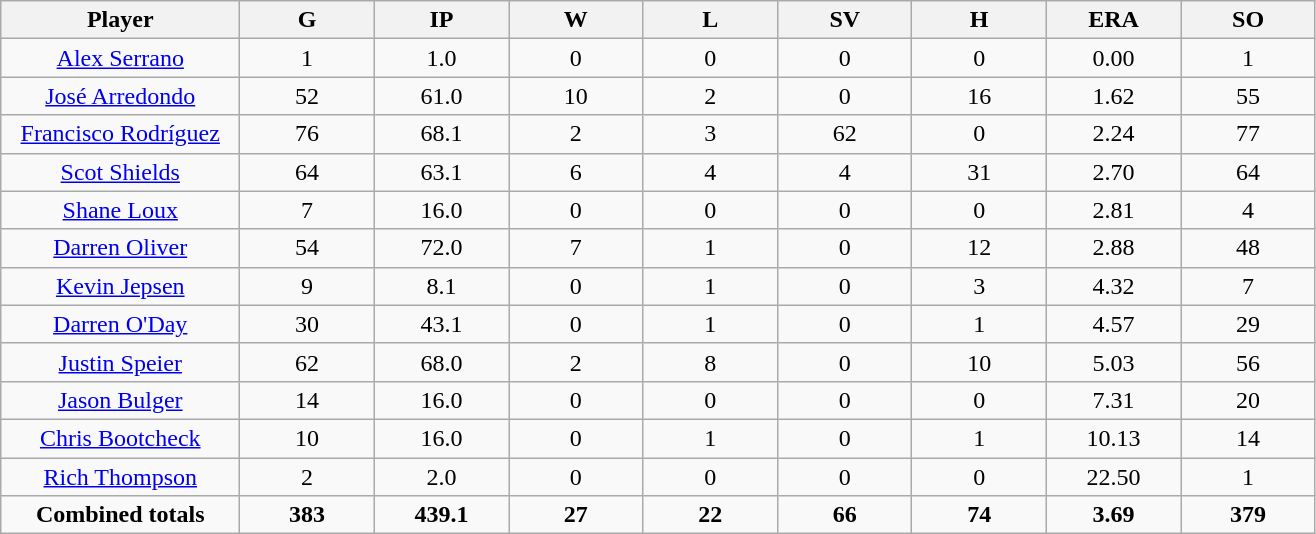<table class="wikitable sortable">
<tr>
<th bgcolor="#DDDDFF" width="16%">Player</th>
<th bgcolor="#DDDDFF" width="9%">G</th>
<th bgcolor="#DDDDFF" width="9%">IP</th>
<th bgcolor="#DDDDFF" width="9%">W</th>
<th bgcolor="#DDDDFF" width="9%">L</th>
<th bgcolor="#DDDDFF" width="9%">SV</th>
<th bgcolor="#DDDDFF" width="9%">H</th>
<th bgcolor="#DDDDFF" width="9%">ERA</th>
<th bgcolor="#DDDDFF" width="9%">SO</th>
</tr>
<tr align=center>
<td><a href='#'>Alex Serrano</a></td>
<td>1</td>
<td>1.0</td>
<td>0</td>
<td>0</td>
<td>0</td>
<td>0</td>
<td>0.00</td>
<td>1</td>
</tr>
<tr align=center>
<td><a href='#'>José Arredondo</a></td>
<td>52</td>
<td>61.0</td>
<td>10</td>
<td>2</td>
<td>0</td>
<td>16</td>
<td>1.62</td>
<td>55</td>
</tr>
<tr align=center>
<td><a href='#'>Francisco Rodríguez</a></td>
<td>76</td>
<td>68.1</td>
<td>2</td>
<td>3</td>
<td>62</td>
<td>0</td>
<td>2.24</td>
<td>77</td>
</tr>
<tr align=center>
<td><a href='#'>Scot Shields</a></td>
<td>64</td>
<td>63.1</td>
<td>6</td>
<td>4</td>
<td>4</td>
<td>31</td>
<td>2.70</td>
<td>64</td>
</tr>
<tr align=center>
<td><a href='#'>Shane Loux</a></td>
<td>7</td>
<td>16.0</td>
<td>0</td>
<td>0</td>
<td>0</td>
<td>0</td>
<td>2.81</td>
<td>4</td>
</tr>
<tr align=center>
<td><a href='#'>Darren Oliver</a></td>
<td>54</td>
<td>72.0</td>
<td>7</td>
<td>1</td>
<td>0</td>
<td>12</td>
<td>2.88</td>
<td>48</td>
</tr>
<tr align=center>
<td><a href='#'>Kevin Jepsen</a></td>
<td>9</td>
<td>8.1</td>
<td>0</td>
<td>1</td>
<td>0</td>
<td>3</td>
<td>4.32</td>
<td>7</td>
</tr>
<tr align=center>
<td><a href='#'>Darren O'Day</a></td>
<td>30</td>
<td>43.1</td>
<td>0</td>
<td>1</td>
<td>0</td>
<td>1</td>
<td>4.57</td>
<td>29</td>
</tr>
<tr align=center>
<td><a href='#'>Justin Speier</a></td>
<td>62</td>
<td>68.0</td>
<td>2</td>
<td>8</td>
<td>0</td>
<td>10</td>
<td>5.03</td>
<td>56</td>
</tr>
<tr align=center>
<td><a href='#'>Jason Bulger</a></td>
<td>14</td>
<td>16.0</td>
<td>0</td>
<td>0</td>
<td>0</td>
<td>0</td>
<td>7.31</td>
<td>20</td>
</tr>
<tr align=center>
<td><a href='#'>Chris Bootcheck</a></td>
<td>10</td>
<td>16.0</td>
<td>0</td>
<td>1</td>
<td>0</td>
<td>1</td>
<td>10.13</td>
<td>14</td>
</tr>
<tr align=center>
<td><a href='#'>Rich Thompson</a></td>
<td>2</td>
<td>2.0</td>
<td>0</td>
<td>0</td>
<td>0</td>
<td>0</td>
<td>22.50</td>
<td>1</td>
</tr>
<tr align=center>
<td><strong>Combined totals</strong></td>
<td><strong>383</strong></td>
<td><strong>439.1</strong></td>
<td><strong>27</strong></td>
<td><strong>22</strong></td>
<td><strong>66</strong></td>
<td><strong>74</strong></td>
<td><strong>3.69</strong></td>
<td><strong>379</strong></td>
</tr>
</table>
